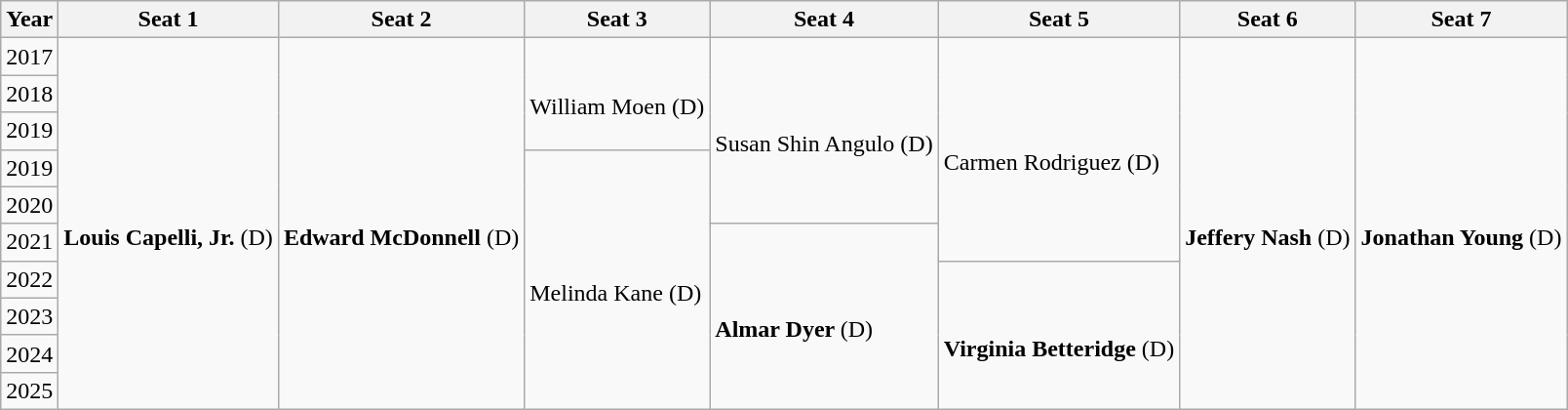<table class="wikitable">
<tr>
<th>Year</th>
<th>Seat 1</th>
<th>Seat 2</th>
<th>Seat 3</th>
<th>Seat 4</th>
<th>Seat 5</th>
<th>Seat 6</th>
<th>Seat 7</th>
</tr>
<tr>
<td>2017 </td>
<td rowspan="10" ><br><strong> Louis Capelli, Jr. </strong> (D)</td>
<td rowspan="10" ><br><strong> Edward McDonnell </strong> (D)</td>
<td rowspan="3" ><br>William Moen (D)</td>
<td rowspan="5" ><br>Susan Shin Angulo (D)</td>
<td rowspan="6" ><br>Carmen Rodriguez (D)</td>
<td rowspan="10" ><br><strong> Jeffery Nash </strong> (D)</td>
<td rowspan="10" ><br><strong>Jonathan Young</strong> (D)</td>
</tr>
<tr>
<td>2018</td>
</tr>
<tr>
<td>2019</td>
</tr>
<tr>
<td>2019</td>
<td rowspan="7" ><br>Melinda Kane (D)</td>
</tr>
<tr>
<td>2020</td>
</tr>
<tr>
<td>2021</td>
<td rowspan="5" ><br><strong> Almar Dyer </strong> (D)</td>
</tr>
<tr>
<td>2022</td>
<td rowspan="4" ><br><strong> Virginia Betteridge </strong> (D)</td>
</tr>
<tr>
<td>2023</td>
</tr>
<tr>
<td>2024</td>
</tr>
<tr>
<td>2025</td>
</tr>
</table>
